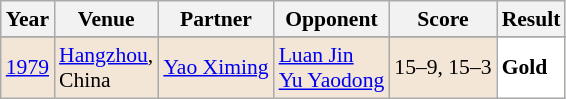<table class="sortable wikitable" style="font-size: 90%;">
<tr>
<th>Year</th>
<th>Venue</th>
<th>Partner</th>
<th>Opponent</th>
<th>Score</th>
<th>Result</th>
</tr>
<tr>
</tr>
<tr style="background:#F3E6D7">
<td align="center"><a href='#'>1979</a></td>
<td align="left"><a href='#'>Hangzhou</a>, <br>China</td>
<td align="left"> <a href='#'>Yao Ximing</a></td>
<td align="left"> <a href='#'>Luan Jin</a><br>  <a href='#'>Yu Yaodong</a></td>
<td align="left">15–9, 15–3</td>
<td style="text-align:left; background:white"> <strong>Gold</strong></td>
</tr>
</table>
